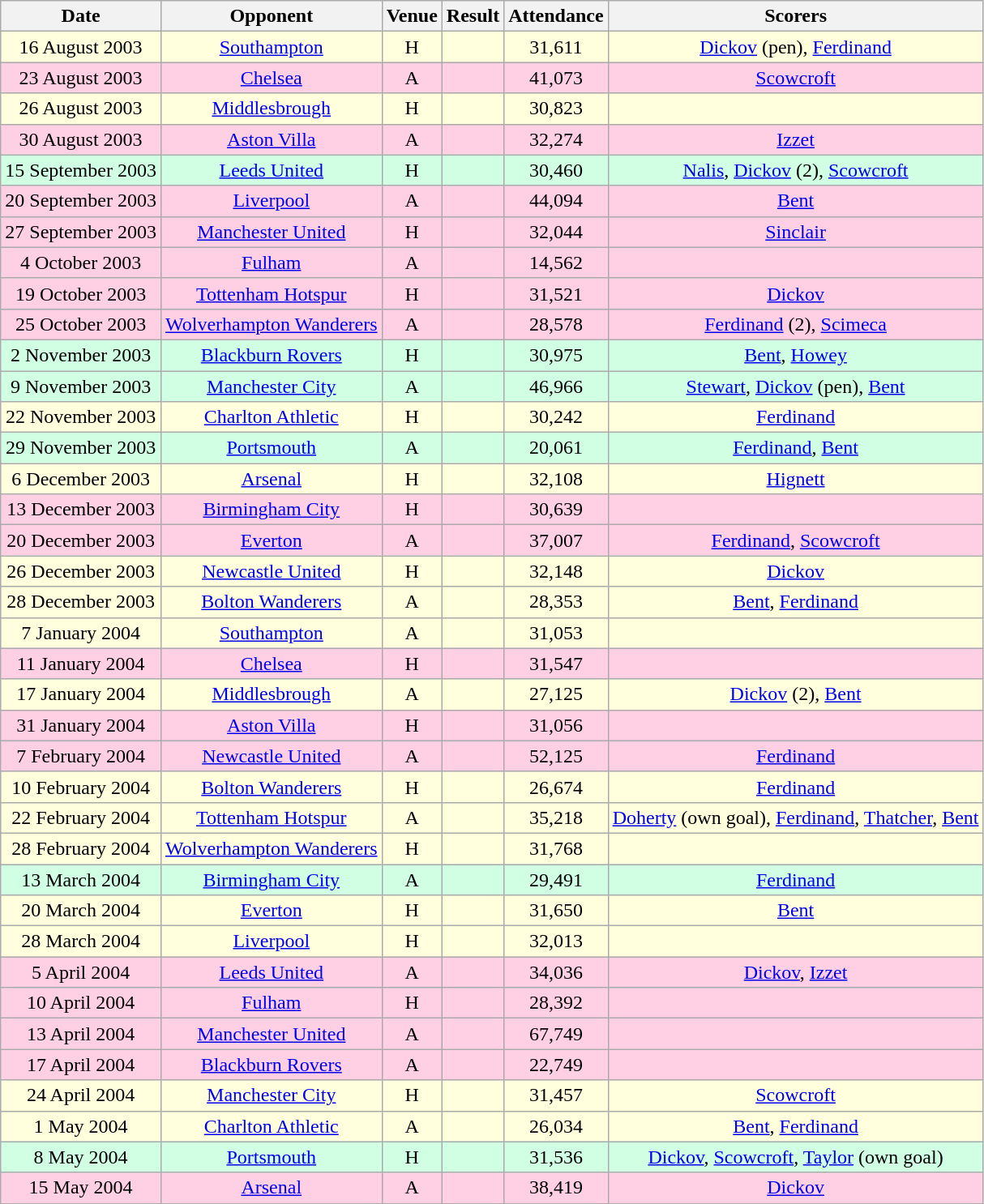<table class="wikitable sortable" style="text-align:center">
<tr>
<th>Date</th>
<th>Opponent</th>
<th>Venue</th>
<th>Result</th>
<th>Attendance</th>
<th>Scorers</th>
</tr>
<tr style="background:#ffd;">
<td>16 August 2003</td>
<td><a href='#'>Southampton</a></td>
<td>H</td>
<td></td>
<td>31,611</td>
<td><a href='#'>Dickov</a> (pen), <a href='#'>Ferdinand</a></td>
</tr>
<tr style="background:#ffd0e3;">
<td>23 August 2003</td>
<td><a href='#'>Chelsea</a></td>
<td>A</td>
<td></td>
<td>41,073</td>
<td><a href='#'>Scowcroft</a></td>
</tr>
<tr style="background:#ffd;">
<td>26 August 2003</td>
<td><a href='#'>Middlesbrough</a></td>
<td>H</td>
<td></td>
<td>30,823</td>
<td></td>
</tr>
<tr style="background:#ffd0e3;">
<td>30 August 2003</td>
<td><a href='#'>Aston Villa</a></td>
<td>A</td>
<td></td>
<td>32,274</td>
<td><a href='#'>Izzet</a></td>
</tr>
<tr style="background:#d0ffe3;">
<td>15 September 2003</td>
<td><a href='#'>Leeds United</a></td>
<td>H</td>
<td></td>
<td>30,460</td>
<td><a href='#'>Nalis</a>, <a href='#'>Dickov</a> (2), <a href='#'>Scowcroft</a></td>
</tr>
<tr style="background:#ffd0e3;">
<td>20 September 2003</td>
<td><a href='#'>Liverpool</a></td>
<td>A</td>
<td></td>
<td>44,094</td>
<td><a href='#'>Bent</a></td>
</tr>
<tr style="background:#ffd0e3;">
<td>27 September 2003</td>
<td><a href='#'>Manchester United</a></td>
<td>H</td>
<td></td>
<td>32,044</td>
<td><a href='#'>Sinclair</a></td>
</tr>
<tr style="background:#ffd0e3;">
<td>4 October 2003</td>
<td><a href='#'>Fulham</a></td>
<td>A</td>
<td></td>
<td>14,562</td>
<td></td>
</tr>
<tr style="background:#ffd0e3;">
<td>19 October 2003</td>
<td><a href='#'>Tottenham Hotspur</a></td>
<td>H</td>
<td></td>
<td>31,521</td>
<td><a href='#'>Dickov</a></td>
</tr>
<tr style="background:#ffd0e3;">
<td>25 October 2003</td>
<td><a href='#'>Wolverhampton Wanderers</a></td>
<td>A</td>
<td></td>
<td>28,578</td>
<td><a href='#'>Ferdinand</a> (2), <a href='#'>Scimeca</a></td>
</tr>
<tr style="background:#d0ffe3;">
<td>2 November 2003</td>
<td><a href='#'>Blackburn Rovers</a></td>
<td>H</td>
<td></td>
<td>30,975</td>
<td><a href='#'>Bent</a>, <a href='#'>Howey</a></td>
</tr>
<tr style="background:#d0ffe3;">
<td>9 November 2003</td>
<td><a href='#'>Manchester City</a></td>
<td>A</td>
<td></td>
<td>46,966</td>
<td><a href='#'>Stewart</a>, <a href='#'>Dickov</a> (pen), <a href='#'>Bent</a></td>
</tr>
<tr style="background:#ffd;">
<td>22 November 2003</td>
<td><a href='#'>Charlton Athletic</a></td>
<td>H</td>
<td></td>
<td>30,242</td>
<td><a href='#'>Ferdinand</a></td>
</tr>
<tr style="background:#d0ffe3;">
<td>29 November 2003</td>
<td><a href='#'>Portsmouth</a></td>
<td>A</td>
<td></td>
<td>20,061</td>
<td><a href='#'>Ferdinand</a>, <a href='#'>Bent</a></td>
</tr>
<tr style="background:#ffd;">
<td>6 December 2003</td>
<td><a href='#'>Arsenal</a></td>
<td>H</td>
<td></td>
<td>32,108</td>
<td><a href='#'>Hignett</a></td>
</tr>
<tr style="background:#ffd0e3;">
<td>13 December 2003</td>
<td><a href='#'>Birmingham City</a></td>
<td>H</td>
<td></td>
<td>30,639</td>
<td></td>
</tr>
<tr style="background:#ffd0e3;">
<td>20 December 2003</td>
<td><a href='#'>Everton</a></td>
<td>A</td>
<td></td>
<td>37,007</td>
<td><a href='#'>Ferdinand</a>, <a href='#'>Scowcroft</a></td>
</tr>
<tr style="background:#ffd;">
<td>26 December 2003</td>
<td><a href='#'>Newcastle United</a></td>
<td>H</td>
<td></td>
<td>32,148</td>
<td><a href='#'>Dickov</a></td>
</tr>
<tr style="background:#ffd;">
<td>28 December 2003</td>
<td><a href='#'>Bolton Wanderers</a></td>
<td>A</td>
<td></td>
<td>28,353</td>
<td><a href='#'>Bent</a>, <a href='#'>Ferdinand</a></td>
</tr>
<tr style="background:#ffd;">
<td>7 January 2004</td>
<td><a href='#'>Southampton</a></td>
<td>A</td>
<td></td>
<td>31,053</td>
<td></td>
</tr>
<tr style="background:#ffd0e3;">
<td>11 January 2004</td>
<td><a href='#'>Chelsea</a></td>
<td>H</td>
<td></td>
<td>31,547</td>
<td></td>
</tr>
<tr style="background:#ffd;">
<td>17 January 2004</td>
<td><a href='#'>Middlesbrough</a></td>
<td>A</td>
<td></td>
<td>27,125</td>
<td><a href='#'>Dickov</a> (2), <a href='#'>Bent</a></td>
</tr>
<tr style="background:#ffd0e3;">
<td>31 January 2004</td>
<td><a href='#'>Aston Villa</a></td>
<td>H</td>
<td></td>
<td>31,056</td>
<td></td>
</tr>
<tr style="background:#ffd0e3;">
<td>7 February 2004</td>
<td><a href='#'>Newcastle United</a></td>
<td>A</td>
<td></td>
<td>52,125</td>
<td><a href='#'>Ferdinand</a></td>
</tr>
<tr style="background:#ffd;">
<td>10 February 2004</td>
<td><a href='#'>Bolton Wanderers</a></td>
<td>H</td>
<td></td>
<td>26,674</td>
<td><a href='#'>Ferdinand</a></td>
</tr>
<tr style="background:#ffd;">
<td>22 February 2004</td>
<td><a href='#'>Tottenham Hotspur</a></td>
<td>A</td>
<td></td>
<td>35,218</td>
<td><a href='#'>Doherty</a> (own goal), <a href='#'>Ferdinand</a>, <a href='#'>Thatcher</a>, <a href='#'>Bent</a></td>
</tr>
<tr style="background:#ffd;">
<td>28 February 2004</td>
<td><a href='#'>Wolverhampton Wanderers</a></td>
<td>H</td>
<td></td>
<td>31,768</td>
<td></td>
</tr>
<tr style="background:#d0ffe3;">
<td>13 March 2004</td>
<td><a href='#'>Birmingham City</a></td>
<td>A</td>
<td></td>
<td>29,491</td>
<td><a href='#'>Ferdinand</a></td>
</tr>
<tr style="background:#ffd;">
<td>20 March 2004</td>
<td><a href='#'>Everton</a></td>
<td>H</td>
<td></td>
<td>31,650</td>
<td><a href='#'>Bent</a></td>
</tr>
<tr style="background:#ffd;">
<td>28 March 2004</td>
<td><a href='#'>Liverpool</a></td>
<td>H</td>
<td></td>
<td>32,013</td>
<td></td>
</tr>
<tr style="background:#ffd0e3;">
<td>5 April 2004</td>
<td><a href='#'>Leeds United</a></td>
<td>A</td>
<td></td>
<td>34,036</td>
<td><a href='#'>Dickov</a>, <a href='#'>Izzet</a></td>
</tr>
<tr style="background:#ffd0e3;">
<td>10 April 2004</td>
<td><a href='#'>Fulham</a></td>
<td>H</td>
<td></td>
<td>28,392</td>
<td></td>
</tr>
<tr style="background:#ffd0e3;">
<td>13 April 2004</td>
<td><a href='#'>Manchester United</a></td>
<td>A</td>
<td></td>
<td>67,749</td>
<td></td>
</tr>
<tr style="background:#ffd0e3;">
<td>17 April 2004</td>
<td><a href='#'>Blackburn Rovers</a></td>
<td>A</td>
<td></td>
<td>22,749</td>
<td></td>
</tr>
<tr style="background:#ffd;">
<td>24 April 2004</td>
<td><a href='#'>Manchester City</a></td>
<td>H</td>
<td></td>
<td>31,457</td>
<td><a href='#'>Scowcroft</a></td>
</tr>
<tr style="background:#ffd;">
<td>1 May 2004</td>
<td><a href='#'>Charlton Athletic</a></td>
<td>A</td>
<td></td>
<td>26,034</td>
<td><a href='#'>Bent</a>, <a href='#'>Ferdinand</a></td>
</tr>
<tr style="background:#d0ffe3;">
<td>8 May 2004</td>
<td><a href='#'>Portsmouth</a></td>
<td>H</td>
<td></td>
<td>31,536</td>
<td><a href='#'>Dickov</a>, <a href='#'>Scowcroft</a>, <a href='#'>Taylor</a> (own goal)</td>
</tr>
<tr style="background:#ffd0e3;">
<td>15 May 2004</td>
<td><a href='#'>Arsenal</a></td>
<td>A</td>
<td></td>
<td>38,419</td>
<td><a href='#'>Dickov</a></td>
</tr>
</table>
